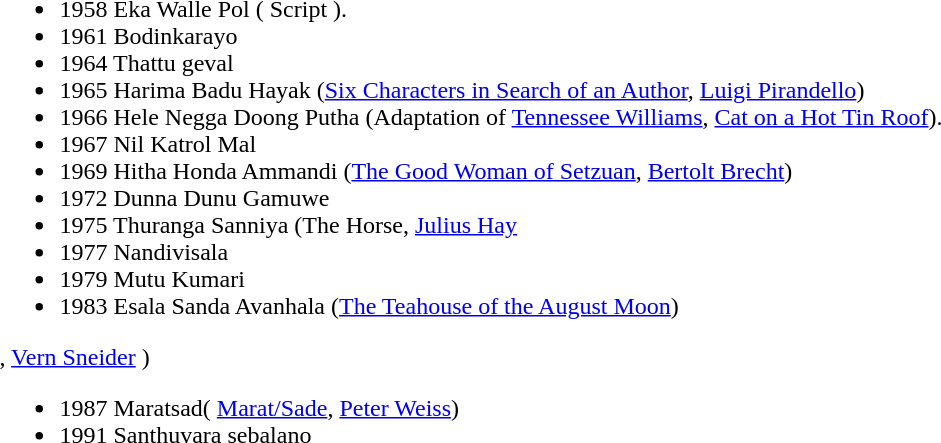<table>
<tr>
<td valign=top><br><ul><li>1958 Eka Walle Pol ( Script ).</li><li>1961 Bodinkarayo</li><li>1964 Thattu geval</li><li>1965 Harima Badu Hayak (<a href='#'>Six Characters in Search of an Author</a>, <a href='#'>Luigi Pirandello</a>)</li><li>1966 Hele Negga Doong Putha (Adaptation of <a href='#'>Tennessee Williams</a>, <a href='#'>Cat on a Hot Tin Roof</a>).</li><li>1967 Nil Katrol Mal</li><li>1969 Hitha Honda Ammandi (<a href='#'>The Good Woman of Setzuan</a>, <a href='#'>Bertolt Brecht</a>)</li><li>1972 Dunna Dunu Gamuwe</li><li>1975 Thuranga Sanniya (The Horse, <a href='#'>Julius Hay</a></li><li>1977 Nandivisala</li><li>1979 Mutu Kumari</li><li>1983 Esala Sanda Avanhala (<a href='#'>The Teahouse of the August Moon</a>)</li></ul>, <a href='#'>Vern Sneider</a> )<ul><li>1987 Maratsad( <a href='#'>Marat/Sade</a>, <a href='#'>Peter Weiss</a>)</li><li>1991 Santhuvara sebalano</li></ul></td>
<td style="width:50px;"></td>
<td valign=top></td>
</tr>
</table>
